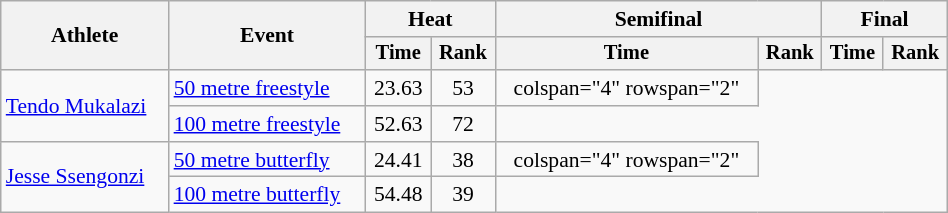<table class="wikitable" style="text-align:center; font-size:90%; width:50%;">
<tr>
<th rowspan="2">Athlete</th>
<th rowspan="2">Event</th>
<th colspan="2">Heat</th>
<th colspan="2">Semifinal</th>
<th colspan="2">Final</th>
</tr>
<tr style="font-size:95%">
<th>Time</th>
<th>Rank</th>
<th>Time</th>
<th>Rank</th>
<th>Time</th>
<th>Rank</th>
</tr>
<tr align=center>
<td align=left rowspan="2"><a href='#'>Tendo Mukalazi</a></td>
<td align=left><a href='#'>50 metre freestyle</a></td>
<td>23.63</td>
<td>53</td>
<td>colspan="4" rowspan="2"</td>
</tr>
<tr align=center>
<td align=left><a href='#'>100 metre freestyle</a></td>
<td>52.63</td>
<td>72</td>
</tr>
<tr align=center>
<td align=left rowspan="2"><a href='#'>Jesse Ssengonzi</a></td>
<td align=left><a href='#'>50 metre butterfly</a></td>
<td>24.41</td>
<td>38</td>
<td>colspan="4" rowspan="2" </td>
</tr>
<tr align=center>
<td align=left><a href='#'>100 metre butterfly</a></td>
<td>54.48</td>
<td>39</td>
</tr>
</table>
